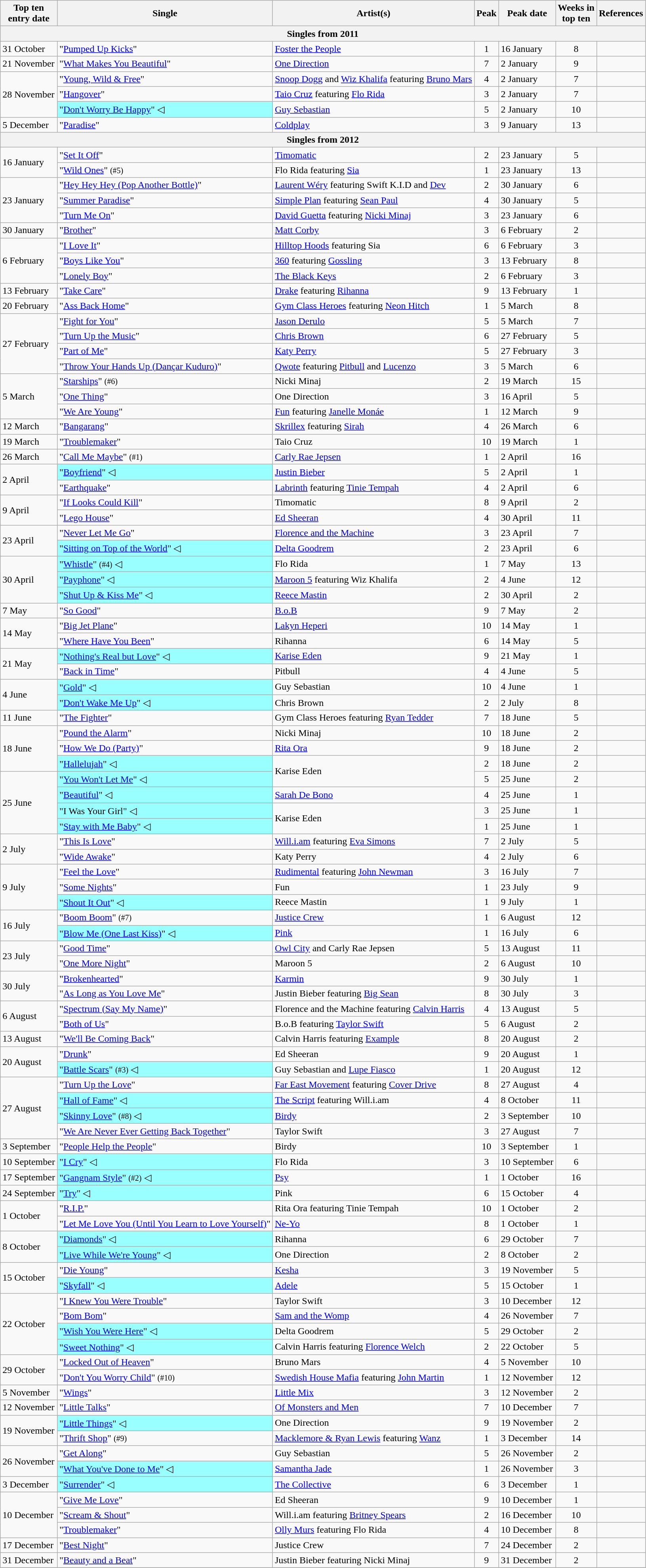<table class="wikitable sortable">
<tr>
<th>Top ten<br>entry date</th>
<th>Single</th>
<th>Artist(s)</th>
<th data-sort-type="number">Peak</th>
<th>Peak date</th>
<th data-sort-type="number">Weeks in<br>top ten</th>
<th>References</th>
</tr>
<tr>
<th colspan=7>Singles from 2011</th>
</tr>
<tr>
<td>31 October</td>
<td>"<a href='#'>Pumped Up Kicks</a>"</td>
<td><a href='#'>Foster the People</a></td>
<td style="text-align:center;">1</td>
<td>16 January</td>
<td style="text-align:center;">8</td>
<td style="text-align:center;"></td>
</tr>
<tr>
<td>21 November</td>
<td>"<a href='#'>What Makes You Beautiful</a>"</td>
<td><a href='#'>One Direction</a></td>
<td style="text-align:center;">7</td>
<td>2 January</td>
<td style="text-align:center;">9</td>
<td style="text-align:center;"></td>
</tr>
<tr>
<td rowspan=3>28 November</td>
<td>"<a href='#'>Young, Wild & Free</a>"</td>
<td><a href='#'>Snoop Dogg</a> and <a href='#'>Wiz Khalifa</a> featuring <a href='#'>Bruno Mars</a></td>
<td style="text-align:center;">4</td>
<td>2 January</td>
<td style="text-align:center;">7</td>
<td style="text-align:center;"></td>
</tr>
<tr>
<td>"<a href='#'>Hangover</a>"</td>
<td><a href='#'>Taio Cruz</a> featuring <a href='#'>Flo Rida</a></td>
<td style="text-align:center;">3</td>
<td>2 January</td>
<td style="text-align:center;">7</td>
<td style="text-align:center;"></td>
</tr>
<tr>
<td style="background:#9ff;">"<a href='#'>Don't Worry Be Happy</a>" ◁</td>
<td><a href='#'>Guy Sebastian</a></td>
<td style="text-align:center;">5</td>
<td>2 January</td>
<td style="text-align:center;">10</td>
<td style="text-align:center;"></td>
</tr>
<tr>
<td>5 December</td>
<td>"<a href='#'>Paradise</a>"</td>
<td><a href='#'>Coldplay</a></td>
<td style="text-align:center;">3</td>
<td>9 January</td>
<td style="text-align:center;">13</td>
<td style="text-align:center;"></td>
</tr>
<tr>
<th colspan=7>Singles from 2012</th>
</tr>
<tr>
<td rowspan=2>16 January</td>
<td>"<a href='#'>Set It Off</a>"</td>
<td><a href='#'>Timomatic</a></td>
<td style="text-align:center;">2</td>
<td>23 January</td>
<td style="text-align:center;">5</td>
<td style="text-align:center;"></td>
</tr>
<tr>
<td>"<a href='#'>Wild Ones</a>" <small>(#5)</small></td>
<td>Flo Rida featuring <a href='#'>Sia</a></td>
<td style="text-align:center;">1</td>
<td>23 January</td>
<td style="text-align:center;">13</td>
<td style="text-align:center;"></td>
</tr>
<tr>
<td rowspan=3>23 January</td>
<td>"<a href='#'>Hey Hey Hey (Pop Another Bottle)</a>"</td>
<td><a href='#'>Laurent Wéry</a> featuring Swift K.I.D and <a href='#'>Dev</a></td>
<td style="text-align:center;">2</td>
<td>30 January</td>
<td style="text-align:center;">6</td>
<td style="text-align:center;"></td>
</tr>
<tr>
<td>"<a href='#'>Summer Paradise</a>"</td>
<td><a href='#'>Simple Plan</a> featuring <a href='#'>Sean Paul</a></td>
<td style="text-align:center;">4</td>
<td>30 January</td>
<td style="text-align:center;">5</td>
<td style="text-align:center;"></td>
</tr>
<tr>
<td>"<a href='#'>Turn Me On</a>"</td>
<td><a href='#'>David Guetta</a> featuring <a href='#'>Nicki Minaj</a></td>
<td style="text-align:center;">3</td>
<td>23 January</td>
<td style="text-align:center;">6</td>
<td style="text-align:center;"></td>
</tr>
<tr>
<td>30 January</td>
<td>"<a href='#'>Brother</a>"</td>
<td><a href='#'>Matt Corby</a></td>
<td style="text-align:center;">3</td>
<td>6 February</td>
<td style="text-align:center;">2</td>
<td style="text-align:center;"></td>
</tr>
<tr>
<td rowspan=3>6 February</td>
<td>"<a href='#'>I Love It</a>"</td>
<td><a href='#'>Hilltop Hoods</a> featuring Sia</td>
<td style="text-align:center;">6</td>
<td>6 February</td>
<td style="text-align:center;">3</td>
<td style="text-align:center;"></td>
</tr>
<tr>
<td>"<a href='#'>Boys Like You</a>"</td>
<td><a href='#'>360</a> featuring <a href='#'>Gossling</a></td>
<td style="text-align:center;">3</td>
<td>13 February</td>
<td style="text-align:center;">8</td>
<td style="text-align:center;"></td>
</tr>
<tr>
<td>"<a href='#'>Lonely Boy</a>"</td>
<td><a href='#'>The Black Keys</a></td>
<td style="text-align:center;">2</td>
<td>6 February</td>
<td style="text-align:center;">3</td>
<td style="text-align:center;"></td>
</tr>
<tr>
<td>13 February</td>
<td>"<a href='#'>Take Care</a>"</td>
<td><a href='#'>Drake</a> featuring <a href='#'>Rihanna</a></td>
<td style="text-align:center;">9</td>
<td>13 February</td>
<td style="text-align:center;">1</td>
<td style="text-align:center;"></td>
</tr>
<tr>
<td>20 February</td>
<td>"<a href='#'>Ass Back Home</a>"</td>
<td><a href='#'>Gym Class Heroes</a> featuring <a href='#'>Neon Hitch</a></td>
<td style="text-align:center;">1</td>
<td>5 March</td>
<td style="text-align:center;">8</td>
<td style="text-align:center;"></td>
</tr>
<tr>
<td rowspan=4>27 February</td>
<td>"<a href='#'>Fight for You</a>"</td>
<td><a href='#'>Jason Derulo</a></td>
<td style="text-align:center;">5</td>
<td>5 March</td>
<td style="text-align:center;">7</td>
<td style="text-align:center;"></td>
</tr>
<tr>
<td>"<a href='#'>Turn Up the Music</a>"</td>
<td><a href='#'>Chris Brown</a></td>
<td style="text-align:center;">6</td>
<td>27 February</td>
<td style="text-align:center;">5</td>
<td style="text-align:center;"></td>
</tr>
<tr>
<td>"<a href='#'>Part of Me</a>"</td>
<td><a href='#'>Katy Perry</a></td>
<td style="text-align:center;">5</td>
<td>27 February</td>
<td style="text-align:center;">3</td>
<td style="text-align:center;"></td>
</tr>
<tr>
<td>"<a href='#'>Throw Your Hands Up (Dançar Kuduro)</a>"</td>
<td><a href='#'>Qwote</a> featuring <a href='#'>Pitbull</a> and <a href='#'>Lucenzo</a></td>
<td style="text-align:center;">3</td>
<td>5 March</td>
<td style="text-align:center;">6</td>
<td style="text-align:center;"></td>
</tr>
<tr>
<td rowspan=3>5 March</td>
<td>"<a href='#'>Starships</a>" <small>(#6)</small></td>
<td>Nicki Minaj</td>
<td style="text-align:center;">2</td>
<td>19 March</td>
<td style="text-align:center;">15</td>
<td style="text-align:center;"></td>
</tr>
<tr>
<td>"<a href='#'>One Thing</a>"</td>
<td>One Direction</td>
<td style="text-align:center;">3</td>
<td>16 April</td>
<td style="text-align:center;">5</td>
<td style="text-align:center;"></td>
</tr>
<tr>
<td>"<a href='#'>We Are Young</a>"</td>
<td><a href='#'>Fun</a> featuring <a href='#'>Janelle Monáe</a></td>
<td style="text-align:center;">1</td>
<td>12 March</td>
<td style="text-align:center;">9</td>
<td style="text-align:center;"></td>
</tr>
<tr>
<td>12 March</td>
<td>"<a href='#'>Bangarang</a>"</td>
<td><a href='#'>Skrillex</a> featuring <a href='#'>Sirah</a></td>
<td style="text-align:center;">4</td>
<td>26 March</td>
<td style="text-align:center;">6</td>
<td style="text-align:center;"></td>
</tr>
<tr>
<td>19 March</td>
<td>"<a href='#'>Troublemaker</a>"</td>
<td>Taio Cruz</td>
<td style="text-align:center;">10</td>
<td>19 March</td>
<td style="text-align:center;">1</td>
<td style="text-align:center;"></td>
</tr>
<tr>
<td>26 March</td>
<td>"<a href='#'>Call Me Maybe</a>" <small>(#1)</small></td>
<td><a href='#'>Carly Rae Jepsen</a></td>
<td style="text-align:center;">1</td>
<td>2 April</td>
<td style="text-align:center;">16</td>
<td style="text-align:center;"></td>
</tr>
<tr>
<td rowspan=2>2 April</td>
<td style="background:#9ff;">"<a href='#'>Boyfriend</a>" ◁</td>
<td><a href='#'>Justin Bieber</a></td>
<td style="text-align:center;">5</td>
<td>2 April</td>
<td style="text-align:center;">1</td>
<td style="text-align:center;"></td>
</tr>
<tr>
<td>"<a href='#'>Earthquake</a>"</td>
<td><a href='#'>Labrinth</a> featuring <a href='#'>Tinie Tempah</a></td>
<td style="text-align:center;">4</td>
<td>2 April</td>
<td style="text-align:center;">6</td>
<td style="text-align:center;"></td>
</tr>
<tr>
<td rowspan=2>9 April</td>
<td>"<a href='#'>If Looks Could Kill</a>"</td>
<td>Timomatic</td>
<td style="text-align:center;">8</td>
<td>9 April</td>
<td style="text-align:center;">2</td>
<td style="text-align:center;"></td>
</tr>
<tr>
<td>"<a href='#'>Lego House</a>"</td>
<td><a href='#'>Ed Sheeran</a></td>
<td style="text-align:center;">4</td>
<td>30 April</td>
<td style="text-align:center;">11</td>
<td style="text-align:center;"></td>
</tr>
<tr>
<td rowspan=2>23 April</td>
<td>"<a href='#'>Never Let Me Go</a>"</td>
<td><a href='#'>Florence and the Machine</a></td>
<td style="text-align:center;">3</td>
<td>23 April</td>
<td style="text-align:center;">7</td>
<td style="text-align:center;"></td>
</tr>
<tr>
<td style="background:#9ff;">"<a href='#'>Sitting on Top of the World</a>" ◁</td>
<td><a href='#'>Delta Goodrem</a></td>
<td style="text-align:center;">2</td>
<td>23 April</td>
<td style="text-align:center;">6</td>
<td style="text-align:center;"></td>
</tr>
<tr>
<td rowspan=3>30 April</td>
<td style="background:#9ff;">"<a href='#'>Whistle</a>" <small>(#4)</small> ◁</td>
<td>Flo Rida</td>
<td style="text-align:center;">1</td>
<td>7 May</td>
<td style="text-align:center;">13</td>
<td style="text-align:center;"></td>
</tr>
<tr>
<td style="background:#9ff;">"<a href='#'>Payphone</a>" ◁</td>
<td><a href='#'>Maroon 5</a> featuring Wiz Khalifa</td>
<td style="text-align:center;">2</td>
<td>4 June</td>
<td style="text-align:center;">12</td>
<td style="text-align:center;"></td>
</tr>
<tr>
<td style="background:#9ff;">"<a href='#'>Shut Up & Kiss Me</a>" ◁</td>
<td><a href='#'>Reece Mastin</a></td>
<td style="text-align:center;">2</td>
<td>30 April</td>
<td style="text-align:center;">2</td>
<td style="text-align:center;"></td>
</tr>
<tr>
<td>7 May</td>
<td>"<a href='#'>So Good</a>"</td>
<td><a href='#'>B.o.B</a></td>
<td style="text-align:center;">9</td>
<td>7 May</td>
<td style="text-align:center;">2</td>
<td style="text-align:center;"></td>
</tr>
<tr>
<td rowspan=2>14 May</td>
<td>"<a href='#'>Big Jet Plane</a>"</td>
<td><a href='#'>Lakyn Heperi</a></td>
<td style="text-align:center;">10</td>
<td>14 May</td>
<td style="text-align:center;">1</td>
<td style="text-align:center;"></td>
</tr>
<tr>
<td>"<a href='#'>Where Have You Been</a>"</td>
<td>Rihanna</td>
<td style="text-align:center;">6</td>
<td>14 May</td>
<td style="text-align:center;">5</td>
<td style="text-align:center;"></td>
</tr>
<tr>
<td rowspan=2>21 May</td>
<td style="background:#9ff;">"<a href='#'>Nothing's Real but Love</a>" ◁</td>
<td><a href='#'>Karise Eden</a></td>
<td style="text-align:center;">9</td>
<td>21 May</td>
<td style="text-align:center;">1</td>
<td style="text-align:center;"></td>
</tr>
<tr>
<td>"<a href='#'>Back in Time</a>"</td>
<td>Pitbull</td>
<td style="text-align:center;">4</td>
<td>4 June</td>
<td style="text-align:center;">5</td>
<td style="text-align:center;"></td>
</tr>
<tr>
<td rowspan=2>4 June</td>
<td style="background:#9ff;">"<a href='#'>Gold</a>" ◁</td>
<td>Guy Sebastian</td>
<td style="text-align:center;">10</td>
<td>4 June</td>
<td style="text-align:center;">1</td>
<td style="text-align:center;"></td>
</tr>
<tr>
<td style="background:#9ff;">"<a href='#'>Don't Wake Me Up</a>" ◁</td>
<td>Chris Brown</td>
<td style="text-align:center;">2</td>
<td>2 July</td>
<td style="text-align:center;">8</td>
<td style="text-align:center;"></td>
</tr>
<tr>
<td>11 June</td>
<td>"<a href='#'>The Fighter</a>"</td>
<td>Gym Class Heroes featuring <a href='#'>Ryan Tedder</a></td>
<td style="text-align:center;">7</td>
<td>18 June</td>
<td style="text-align:center;">5</td>
<td style="text-align:center;"></td>
</tr>
<tr>
<td rowspan=3>18 June</td>
<td>"<a href='#'>Pound the Alarm</a>"</td>
<td>Nicki Minaj</td>
<td style="text-align:center;">10</td>
<td>18 June</td>
<td style="text-align:center;">2</td>
<td style="text-align:center;"></td>
</tr>
<tr>
<td>"<a href='#'>How We Do (Party)</a>"</td>
<td><a href='#'>Rita Ora</a></td>
<td style="text-align:center;">9</td>
<td>18 June</td>
<td style="text-align:center;">2</td>
<td style="text-align:center;"></td>
</tr>
<tr>
<td style="background:#9ff;">"<a href='#'>Hallelujah</a>" ◁</td>
<td rowspan=2>Karise Eden</td>
<td style="text-align:center;">2</td>
<td>18 June</td>
<td style="text-align:center;">2</td>
<td style="text-align:center;"></td>
</tr>
<tr>
<td rowspan=4>25 June</td>
<td style="background:#9ff;">"<a href='#'>You Won't Let Me</a>" ◁</td>
<td style="text-align:center;">5</td>
<td>25 June</td>
<td style="text-align:center;">2</td>
<td style="text-align:center;"></td>
</tr>
<tr>
<td style="background:#9ff;">"<a href='#'>Beautiful</a>" ◁</td>
<td><a href='#'>Sarah De Bono</a></td>
<td style="text-align:center;">4</td>
<td>25 June</td>
<td style="text-align:center;">1</td>
<td style="text-align:center;"></td>
</tr>
<tr>
<td style="background:#9ff;">"I Was Your Girl" ◁</td>
<td rowspan=2>Karise Eden</td>
<td style="text-align:center;">3</td>
<td>25 June</td>
<td style="text-align:center;">1</td>
<td style="text-align:center;"></td>
</tr>
<tr>
<td style="background:#9ff;">"<a href='#'>Stay with Me Baby</a>" ◁</td>
<td style="text-align:center;">1</td>
<td>25 June</td>
<td style="text-align:center;">1</td>
<td style="text-align:center;"></td>
</tr>
<tr>
<td rowspan=2>2 July</td>
<td>"<a href='#'>This Is Love</a>"</td>
<td><a href='#'>Will.i.am</a> featuring <a href='#'>Eva Simons</a></td>
<td style="text-align:center;">7</td>
<td>2 July</td>
<td style="text-align:center;">5</td>
<td style="text-align:center;"></td>
</tr>
<tr>
<td>"<a href='#'>Wide Awake</a>"</td>
<td>Katy Perry</td>
<td style="text-align:center;">4</td>
<td>2 July</td>
<td style="text-align:center;">6</td>
<td style="text-align:center;"></td>
</tr>
<tr>
<td rowspan=3>9 July</td>
<td>"<a href='#'>Feel the Love</a>"</td>
<td><a href='#'>Rudimental</a> featuring <a href='#'>John Newman</a></td>
<td style="text-align:center;">3</td>
<td>16 July</td>
<td style="text-align:center;">7</td>
<td style="text-align:center;"></td>
</tr>
<tr>
<td>"<a href='#'>Some Nights</a>"</td>
<td>Fun</td>
<td style="text-align:center;">1</td>
<td>23 July</td>
<td style="text-align:center;">9</td>
<td style="text-align:center;"></td>
</tr>
<tr>
<td style="background:#9ff;">"<a href='#'>Shout It Out</a>" ◁</td>
<td>Reece Mastin</td>
<td style="text-align:center;">1</td>
<td>9 July</td>
<td style="text-align:center;">1</td>
<td style="text-align:center;"></td>
</tr>
<tr>
<td rowspan=2>16 July</td>
<td>"<a href='#'>Boom Boom</a>" <small>(#7)</small></td>
<td><a href='#'>Justice Crew</a></td>
<td style="text-align:center;">1</td>
<td>6 August</td>
<td style="text-align:center;">12</td>
<td style="text-align:center;"></td>
</tr>
<tr>
<td style="background:#9ff;">"<a href='#'>Blow Me (One Last Kiss)</a>" ◁</td>
<td><a href='#'>Pink</a></td>
<td style="text-align:center;">1</td>
<td>16 July</td>
<td style="text-align:center;">6</td>
<td style="text-align:center;"></td>
</tr>
<tr>
<td rowspan=2>23 July</td>
<td>"<a href='#'>Good Time</a>"</td>
<td><a href='#'>Owl City</a> and Carly Rae Jepsen</td>
<td style="text-align:center;">5</td>
<td>13 August</td>
<td style="text-align:center;">11</td>
<td style="text-align:center;"></td>
</tr>
<tr>
<td>"<a href='#'>One More Night</a>"</td>
<td>Maroon 5</td>
<td style="text-align:center;">2</td>
<td>6 August</td>
<td style="text-align:center;">10</td>
<td style="text-align:center;"></td>
</tr>
<tr>
<td rowspan=2>30 July</td>
<td>"<a href='#'>Brokenhearted</a>"</td>
<td><a href='#'>Karmin</a></td>
<td style="text-align:center;">9</td>
<td>30 July</td>
<td style="text-align:center;">1</td>
<td style="text-align:center;"></td>
</tr>
<tr>
<td>"<a href='#'>As Long as You Love Me</a>"</td>
<td>Justin Bieber featuring <a href='#'>Big Sean</a></td>
<td style="text-align:center;">8</td>
<td>30 July</td>
<td style="text-align:center;">3</td>
<td style="text-align:center;"></td>
</tr>
<tr>
<td rowspan=2>6 August</td>
<td>"<a href='#'>Spectrum (Say My Name)</a>"</td>
<td>Florence and the Machine featuring <a href='#'>Calvin Harris</a></td>
<td style="text-align:center;">4</td>
<td>13 August</td>
<td style="text-align:center;">5</td>
<td style="text-align:center;"></td>
</tr>
<tr>
<td>"<a href='#'>Both of Us</a>"</td>
<td>B.o.B featuring <a href='#'>Taylor Swift</a></td>
<td style="text-align:center;">5</td>
<td>6 August</td>
<td style="text-align:center;">2</td>
<td style="text-align:center;"></td>
</tr>
<tr>
<td>13 August</td>
<td>"<a href='#'>We'll Be Coming Back</a>"</td>
<td>Calvin Harris featuring <a href='#'>Example</a></td>
<td style="text-align:center;">8</td>
<td>20 August</td>
<td style="text-align:center;">2</td>
<td style="text-align:center;"></td>
</tr>
<tr>
<td rowspan=2>20 August</td>
<td>"<a href='#'>Drunk</a>"</td>
<td>Ed Sheeran</td>
<td style="text-align:center;">9</td>
<td>20 August</td>
<td style="text-align:center;">1</td>
<td style="text-align:center;"></td>
</tr>
<tr>
<td style="background:#9ff;">"<a href='#'>Battle Scars</a>" <small>(#3)</small> ◁</td>
<td>Guy Sebastian and <a href='#'>Lupe Fiasco</a></td>
<td style="text-align:center;">1</td>
<td>20 August</td>
<td style="text-align:center;">12</td>
<td style="text-align:center;"></td>
</tr>
<tr>
<td rowspan=4>27 August</td>
<td>"<a href='#'>Turn Up the Love</a>"</td>
<td><a href='#'>Far East Movement</a> featuring <a href='#'>Cover Drive</a></td>
<td style="text-align:center;">8</td>
<td>27 August</td>
<td style="text-align:center;">4</td>
<td style="text-align:center;"></td>
</tr>
<tr>
<td style="background:#9ff;">"<a href='#'>Hall of Fame</a>" ◁</td>
<td><a href='#'>The Script</a> featuring Will.i.am</td>
<td style="text-align:center;">4</td>
<td>8 October</td>
<td style="text-align:center;">11</td>
<td style="text-align:center;"></td>
</tr>
<tr>
<td style="background:#9ff;">"<a href='#'>Skinny Love</a>" <small>(#8)</small> ◁</td>
<td><a href='#'>Birdy</a></td>
<td style="text-align:center;">2</td>
<td>3 September</td>
<td style="text-align:center;">10</td>
<td style="text-align:center;"></td>
</tr>
<tr>
<td>"<a href='#'>We Are Never Ever Getting Back Together</a>"</td>
<td>Taylor Swift</td>
<td style="text-align:center;">3</td>
<td>27 August</td>
<td style="text-align:center;">7</td>
<td style="text-align:center;"></td>
</tr>
<tr>
<td>3 September</td>
<td>"<a href='#'>People Help the People</a>"</td>
<td>Birdy</td>
<td style="text-align:center;">10</td>
<td>3 September</td>
<td style="text-align:center;">1</td>
<td style="text-align:center;"></td>
</tr>
<tr>
<td>10 September</td>
<td style="background:#9ff;">"<a href='#'>I Cry</a>" ◁</td>
<td>Flo Rida</td>
<td style="text-align:center;">3</td>
<td>10 September</td>
<td style="text-align:center;">6</td>
<td style="text-align:center;"></td>
</tr>
<tr>
<td>17 September</td>
<td style="background:#9ff;">"<a href='#'>Gangnam Style</a>" <small>(#2)</small> ◁</td>
<td><a href='#'>Psy</a></td>
<td style="text-align:center;">1</td>
<td>1 October</td>
<td style="text-align:center;">16</td>
<td style="text-align:center;"></td>
</tr>
<tr>
<td>24 September</td>
<td style="background:#9ff;">"<a href='#'>Try</a>" ◁</td>
<td>Pink</td>
<td style="text-align:center;">6</td>
<td>15 October</td>
<td style="text-align:center;">4</td>
<td style="text-align:center;"></td>
</tr>
<tr>
<td rowspan=2>1 October</td>
<td>"<a href='#'>R.I.P.</a>"</td>
<td>Rita Ora featuring Tinie Tempah</td>
<td style="text-align:center;">10</td>
<td>1 October</td>
<td style="text-align:center;">2</td>
<td style="text-align:center;"></td>
</tr>
<tr>
<td>"<a href='#'>Let Me Love You (Until You Learn to Love Yourself)</a>"</td>
<td><a href='#'>Ne-Yo</a></td>
<td style="text-align:center;">8</td>
<td>1 October</td>
<td style="text-align:center;">1</td>
<td style="text-align:center;"></td>
</tr>
<tr>
<td rowspan=2>8 October</td>
<td style="background:#9ff;">"<a href='#'>Diamonds</a>" ◁</td>
<td>Rihanna</td>
<td style="text-align:center;">6</td>
<td>29 October</td>
<td style="text-align:center;">7</td>
<td style="text-align:center;"></td>
</tr>
<tr>
<td style="background:#9ff;">"<a href='#'>Live While We're Young</a>" ◁</td>
<td>One Direction</td>
<td style="text-align:center;">2</td>
<td>8 October</td>
<td style="text-align:center;">2</td>
<td style="text-align:center;"></td>
</tr>
<tr>
<td rowspan=2>15 October</td>
<td>"<a href='#'>Die Young</a>"</td>
<td><a href='#'>Kesha</a></td>
<td style="text-align:center;">3</td>
<td>19 November</td>
<td style="text-align:center;">5</td>
<td style="text-align:center;"></td>
</tr>
<tr>
<td style="background:#9ff;">"<a href='#'>Skyfall</a>" ◁</td>
<td><a href='#'>Adele</a></td>
<td style="text-align:center;">5</td>
<td>15 October</td>
<td style="text-align:center;">1</td>
<td style="text-align:center;"></td>
</tr>
<tr>
<td rowspan=4>22 October</td>
<td>"<a href='#'>I Knew You Were Trouble</a>"</td>
<td>Taylor Swift</td>
<td style="text-align:center;">3</td>
<td>10 December</td>
<td style="text-align:center;">12</td>
<td style="text-align:center;"></td>
</tr>
<tr>
<td>"<a href='#'>Bom Bom</a>"</td>
<td><a href='#'>Sam and the Womp</a></td>
<td style="text-align:center;">4</td>
<td>26 November</td>
<td style="text-align:center;">7</td>
<td style="text-align:center;"></td>
</tr>
<tr>
<td style="background:#9ff;">"<a href='#'>Wish You Were Here</a>" ◁</td>
<td>Delta Goodrem</td>
<td style="text-align:center;">5</td>
<td>29 October</td>
<td style="text-align:center;">2</td>
<td style="text-align:center;"></td>
</tr>
<tr>
<td style="background:#9ff;">"<a href='#'>Sweet Nothing</a>" ◁</td>
<td>Calvin Harris featuring <a href='#'>Florence Welch</a></td>
<td style="text-align:center;">2</td>
<td>22 October</td>
<td style="text-align:center;">5</td>
<td style="text-align:center;"></td>
</tr>
<tr>
<td rowspan=2>29 October</td>
<td>"<a href='#'>Locked Out of Heaven</a>"</td>
<td>Bruno Mars</td>
<td style="text-align:center;">4</td>
<td>5 November</td>
<td style="text-align:center;">10</td>
<td style="text-align:center;"></td>
</tr>
<tr>
<td>"<a href='#'>Don't You Worry Child</a>" <small>(#10)</small></td>
<td><a href='#'>Swedish House Mafia</a> featuring <a href='#'>John Martin</a></td>
<td style="text-align:center;">1</td>
<td>12 November</td>
<td style="text-align:center;">12</td>
<td style="text-align:center;"></td>
</tr>
<tr>
<td>5 November</td>
<td>"<a href='#'>Wings</a>"</td>
<td><a href='#'>Little Mix</a></td>
<td style="text-align:center;">3</td>
<td>12 November</td>
<td style="text-align:center;">2</td>
<td style="text-align:center;"></td>
</tr>
<tr>
<td>12 November</td>
<td>"<a href='#'>Little Talks</a>"</td>
<td><a href='#'>Of Monsters and Men</a></td>
<td style="text-align:center;">7</td>
<td>10 December</td>
<td style="text-align:center;">7</td>
<td style="text-align:center;"></td>
</tr>
<tr>
<td rowspan=2>19 November</td>
<td style="background:#9ff;">"<a href='#'>Little Things</a>" ◁</td>
<td>One Direction</td>
<td style="text-align:center;">9</td>
<td>19 November</td>
<td style="text-align:center;">2</td>
<td style="text-align:center;"></td>
</tr>
<tr>
<td>"<a href='#'>Thrift Shop</a>" <small>(#9)</small></td>
<td><a href='#'>Macklemore & Ryan Lewis</a> featuring <a href='#'>Wanz</a></td>
<td style="text-align:center;">1</td>
<td>3 December</td>
<td style="text-align:center;">14</td>
<td style="text-align:center;"></td>
</tr>
<tr>
<td rowspan=2>26 November</td>
<td>"<a href='#'>Get Along</a>"</td>
<td>Guy Sebastian</td>
<td style="text-align:center;">5</td>
<td>26 November</td>
<td style="text-align:center;">2</td>
<td style="text-align:center;"></td>
</tr>
<tr>
<td style="background:#9ff;">"<a href='#'>What You've Done to Me</a>" ◁</td>
<td><a href='#'>Samantha Jade</a></td>
<td style="text-align:center;">1</td>
<td>26 November</td>
<td style="text-align:center;">3</td>
<td style="text-align:center;"></td>
</tr>
<tr>
<td>3 December</td>
<td style="background:#9ff;">"<a href='#'>Surrender</a>" ◁</td>
<td><a href='#'>The Collective</a></td>
<td style="text-align:center;">6</td>
<td>3 December</td>
<td style="text-align:center;">1</td>
<td style="text-align:center;"></td>
</tr>
<tr>
<td rowspan=3>10 December</td>
<td>"<a href='#'>Give Me Love</a>"</td>
<td>Ed Sheeran</td>
<td style="text-align:center;">9</td>
<td>10 December</td>
<td style="text-align:center;">1</td>
<td style="text-align:center;"></td>
</tr>
<tr>
<td>"<a href='#'>Scream & Shout</a>"</td>
<td>Will.i.am featuring <a href='#'>Britney Spears</a></td>
<td style="text-align:center;">2</td>
<td>16 December</td>
<td style="text-align:center;">10</td>
<td style="text-align:center;"></td>
</tr>
<tr>
<td>"<a href='#'>Troublemaker</a>"</td>
<td><a href='#'>Olly Murs</a> featuring Flo Rida</td>
<td style="text-align:center;">4</td>
<td>10 December</td>
<td style="text-align:center;">8</td>
<td style="text-align:center;"></td>
</tr>
<tr>
<td>17 December</td>
<td>"<a href='#'>Best Night</a>"</td>
<td>Justice Crew</td>
<td style="text-align:center;">7</td>
<td>24 December</td>
<td style="text-align:center;">2</td>
<td style="text-align:center;"></td>
</tr>
<tr>
<td>31 December</td>
<td>"<a href='#'>Beauty and a Beat</a>"</td>
<td>Justin Bieber featuring Nicki Minaj</td>
<td style="text-align:center;">9</td>
<td>31 December</td>
<td style="text-align:center;">2</td>
<td style="text-align:center;"></td>
</tr>
<tr>
</tr>
</table>
